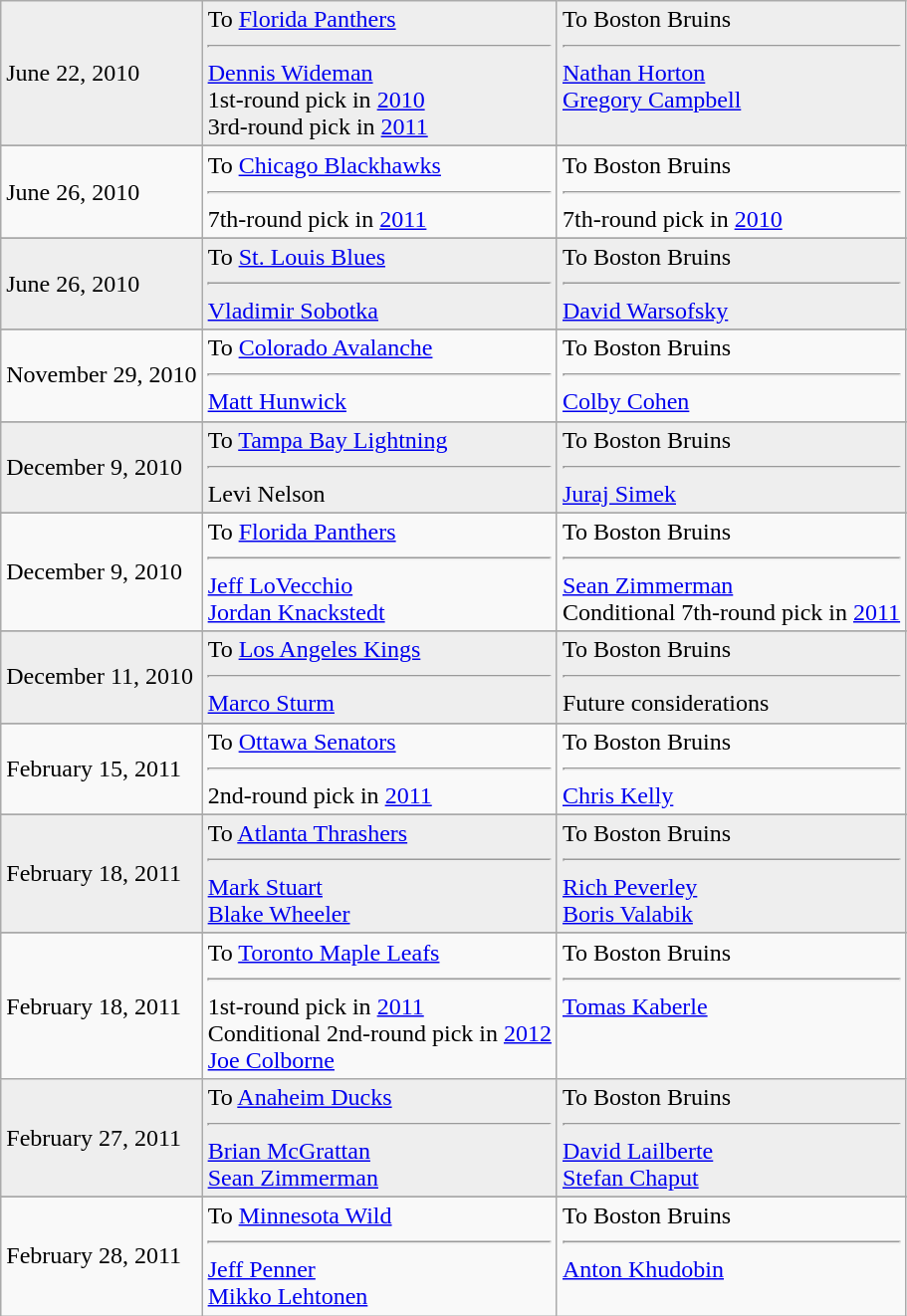<table class="wikitable" style="border:1px solid #999999; width:90;">
<tr bgcolor="eeeeee">
<td>June 22, 2010</td>
<td valign="top">To <a href='#'>Florida Panthers</a> <hr> <a href='#'>Dennis Wideman</a><br>1st-round pick in <a href='#'>2010</a><br>3rd-round pick in <a href='#'>2011</a></td>
<td valign="top">To Boston Bruins <hr> <a href='#'>Nathan Horton</a><br><a href='#'>Gregory Campbell</a></td>
</tr>
<tr>
</tr>
<tr bgcolor=>
<td>June 26, 2010</td>
<td valign="top">To <a href='#'>Chicago Blackhawks</a> <hr>7th-round pick in <a href='#'>2011</a></td>
<td valign="top">To Boston Bruins <hr> 7th-round pick in <a href='#'>2010</a></td>
</tr>
<tr>
</tr>
<tr bgcolor="eeeeee">
<td>June 26, 2010</td>
<td valign="top">To <a href='#'>St. Louis Blues</a> <hr> <a href='#'>Vladimir Sobotka</a></td>
<td valign="top">To Boston Bruins <hr> <a href='#'>David Warsofsky</a></td>
</tr>
<tr>
</tr>
<tr bgcolor=>
<td>November 29, 2010</td>
<td valign="top">To <a href='#'>Colorado Avalanche</a> <hr> <a href='#'>Matt Hunwick</a></td>
<td valign="top">To Boston Bruins <hr> <a href='#'>Colby Cohen</a></td>
</tr>
<tr>
</tr>
<tr bgcolor="eeeeee">
<td>December 9, 2010</td>
<td valign="top">To <a href='#'>Tampa Bay Lightning</a> <hr> Levi Nelson</td>
<td valign="top">To Boston Bruins <hr> <a href='#'>Juraj Simek</a></td>
</tr>
<tr>
</tr>
<tr bgcolor=>
<td>December 9, 2010</td>
<td valign="top">To <a href='#'>Florida Panthers</a> <hr> <a href='#'>Jeff LoVecchio</a><br><a href='#'>Jordan Knackstedt</a></td>
<td valign="top">To Boston Bruins <hr> <a href='#'>Sean Zimmerman</a><br>Conditional 7th-round pick in <a href='#'>2011</a></td>
</tr>
<tr>
</tr>
<tr bgcolor="eeeeee">
<td>December 11, 2010</td>
<td valign="top">To <a href='#'>Los Angeles Kings</a> <hr> <a href='#'>Marco Sturm</a></td>
<td valign="top">To Boston Bruins <hr> Future considerations</td>
</tr>
<tr>
</tr>
<tr bgcolor=>
<td>February 15, 2011</td>
<td valign="top">To <a href='#'>Ottawa Senators</a> <hr> 2nd-round pick in <a href='#'>2011</a></td>
<td valign="top">To Boston Bruins <hr> <a href='#'>Chris Kelly</a><br></td>
</tr>
<tr>
</tr>
<tr bgcolor="eeeeee">
<td>February 18, 2011</td>
<td valign="top">To <a href='#'>Atlanta Thrashers</a> <hr> <a href='#'>Mark Stuart</a><br><a href='#'>Blake Wheeler</a></td>
<td valign="top">To Boston Bruins <hr> <a href='#'>Rich Peverley</a><br><a href='#'>Boris Valabik</a></td>
</tr>
<tr>
</tr>
<tr bgcolor=>
<td>February 18, 2011</td>
<td valign="top">To <a href='#'>Toronto Maple Leafs</a> <hr> 1st-round pick in <a href='#'>2011</a><br>Conditional 2nd-round pick in <a href='#'>2012</a><br><a href='#'>Joe Colborne</a></td>
<td valign="top">To Boston Bruins <hr> <a href='#'>Tomas Kaberle</a></td>
</tr>
<tr bgcolor="eeeeee">
<td>February 27, 2011</td>
<td valign="top">To <a href='#'>Anaheim Ducks</a> <hr> <a href='#'>Brian McGrattan</a><br><a href='#'>Sean Zimmerman</a></td>
<td valign="top">To Boston Bruins <hr> <a href='#'>David Lailberte</a><br><a href='#'>Stefan Chaput</a></td>
</tr>
<tr>
</tr>
<tr bgcolor=>
<td>February 28, 2011</td>
<td valign="top">To <a href='#'>Minnesota Wild</a> <hr> <a href='#'>Jeff Penner</a><br><a href='#'>Mikko Lehtonen</a></td>
<td valign="top">To Boston Bruins <hr><a href='#'>Anton Khudobin</a></td>
</tr>
</table>
